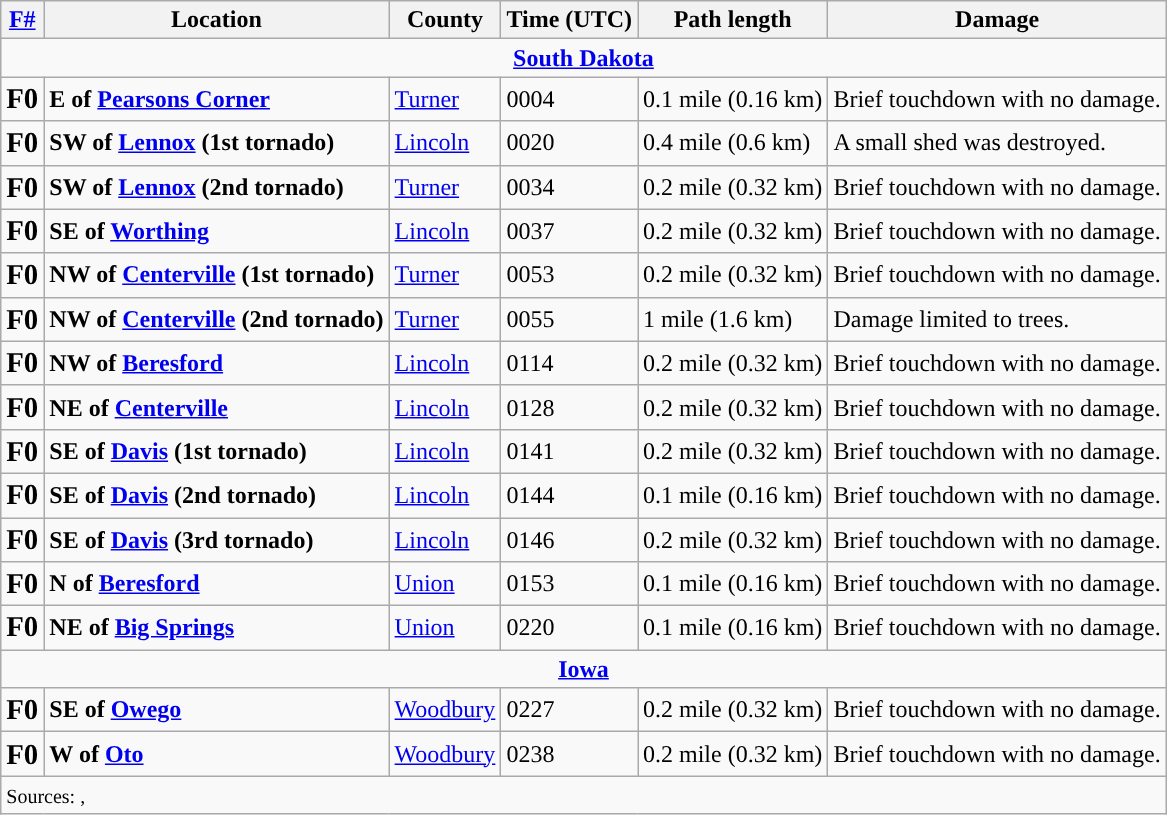<table class="wikitable">
<tr>
<th><strong><a href='#'>F#</a></strong></th>
<th><strong>Location</strong></th>
<th><strong>County</strong></th>
<th><strong>Time (UTC)</strong></th>
<th><strong>Path length</strong></th>
<th><strong>Damage</strong></th>
</tr>
<tr>
<td colspan="7" align=center><strong><a href='#'>South Dakota</a></strong></td>
</tr>
<tr>
<td><big><strong>F0</strong></big></td>
<td><strong>E of <a href='#'>Pearsons Corner</a></strong></td>
<td><a href='#'>Turner</a></td>
<td>0004</td>
<td>0.1 mile (0.16 km)</td>
<td>Brief touchdown with no damage.</td>
</tr>
<tr>
<td><big><strong>F0</strong></big></td>
<td><strong>SW of <a href='#'>Lennox</a> (1st tornado)</strong></td>
<td><a href='#'>Lincoln</a></td>
<td>0020</td>
<td>0.4 mile (0.6 km)</td>
<td>A small shed was destroyed.</td>
</tr>
<tr>
<td><big><strong>F0</strong></big></td>
<td><strong>SW of <a href='#'>Lennox</a> (2nd tornado)</strong></td>
<td><a href='#'>Turner</a></td>
<td>0034</td>
<td>0.2 mile (0.32 km)</td>
<td>Brief touchdown with no damage.</td>
</tr>
<tr>
<td><big><strong>F0</strong></big></td>
<td><strong>SE of <a href='#'>Worthing</a></strong></td>
<td><a href='#'>Lincoln</a></td>
<td>0037</td>
<td>0.2 mile (0.32 km)</td>
<td>Brief touchdown with no damage.</td>
</tr>
<tr>
<td><big><strong>F0</strong></big></td>
<td><strong>NW of <a href='#'>Centerville</a> (1st tornado)</strong></td>
<td><a href='#'>Turner</a></td>
<td>0053</td>
<td>0.2 mile (0.32 km)</td>
<td>Brief touchdown with no damage.</td>
</tr>
<tr>
<td><big><strong>F0</strong></big></td>
<td><strong>NW of <a href='#'>Centerville</a> (2nd tornado)</strong></td>
<td><a href='#'>Turner</a></td>
<td>0055</td>
<td>1 mile (1.6 km)</td>
<td>Damage limited to trees.</td>
</tr>
<tr>
<td><big><strong>F0</strong></big></td>
<td><strong>NW of <a href='#'>Beresford</a></strong></td>
<td><a href='#'>Lincoln</a></td>
<td>0114</td>
<td>0.2 mile (0.32 km)</td>
<td>Brief touchdown with no damage.</td>
</tr>
<tr>
<td><big><strong>F0</strong></big></td>
<td><strong>NE of <a href='#'>Centerville</a></strong></td>
<td><a href='#'>Lincoln</a></td>
<td>0128</td>
<td>0.2 mile (0.32 km)</td>
<td>Brief touchdown with no damage.</td>
</tr>
<tr>
<td><big><strong>F0</strong></big></td>
<td><strong>SE of <a href='#'>Davis</a> (1st tornado)</strong></td>
<td><a href='#'>Lincoln</a></td>
<td>0141</td>
<td>0.2 mile (0.32 km)</td>
<td>Brief touchdown with no damage.</td>
</tr>
<tr>
<td><big><strong>F0</strong></big></td>
<td><strong>SE of <a href='#'>Davis</a> (2nd tornado)</strong></td>
<td><a href='#'>Lincoln</a></td>
<td>0144</td>
<td>0.1 mile (0.16 km)</td>
<td>Brief touchdown with no damage.</td>
</tr>
<tr>
<td><big><strong>F0</strong></big></td>
<td><strong>SE of <a href='#'>Davis</a> (3rd tornado)</strong></td>
<td><a href='#'>Lincoln</a></td>
<td>0146</td>
<td>0.2 mile (0.32 km)</td>
<td>Brief touchdown with no damage.</td>
</tr>
<tr>
<td><big><strong>F0</strong></big></td>
<td><strong>N of <a href='#'>Beresford</a></strong></td>
<td><a href='#'>Union</a></td>
<td>0153</td>
<td>0.1 mile (0.16 km)</td>
<td>Brief touchdown with no damage.</td>
</tr>
<tr>
<td><big><strong>F0</strong></big></td>
<td><strong>NE of <a href='#'>Big Springs</a></strong></td>
<td><a href='#'>Union</a></td>
<td>0220</td>
<td>0.1 mile (0.16 km)</td>
<td>Brief touchdown with no damage.</td>
</tr>
<tr>
<td colspan="7" align=center><strong><a href='#'>Iowa</a></strong></td>
</tr>
<tr>
<td><big><strong>F0</strong></big></td>
<td><strong>SE of <a href='#'>Owego</a></strong></td>
<td><a href='#'>Woodbury</a></td>
<td>0227</td>
<td>0.2 mile (0.32 km)</td>
<td>Brief touchdown with no damage.</td>
</tr>
<tr>
<td><big><strong>F0</strong></big></td>
<td><strong>W of <a href='#'>Oto</a></strong></td>
<td><a href='#'>Woodbury</a></td>
<td>0238</td>
<td>0.2 mile (0.32 km)</td>
<td>Brief touchdown with no damage.</td>
</tr>
<tr>
<td colspan="7"><small>Sources: , </small></td>
</tr>
</table>
